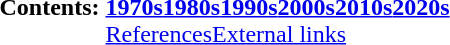<table id="toc" class="toc plainlinks" style="summary:Metro Manila Film Festival Award for Best Production Design">
<tr>
<th>Contents: </th>
<td><br><strong><a href='#'>1970s</a></strong><strong><a href='#'>1980s</a></strong><strong><a href='#'>1990s</a></strong><strong><a href='#'>2000s</a></strong><strong><a href='#'>2010s</a></strong><strong><a href='#'>2020s</a></strong><br>
<a href='#'>References</a><a href='#'>External links</a></td>
</tr>
</table>
